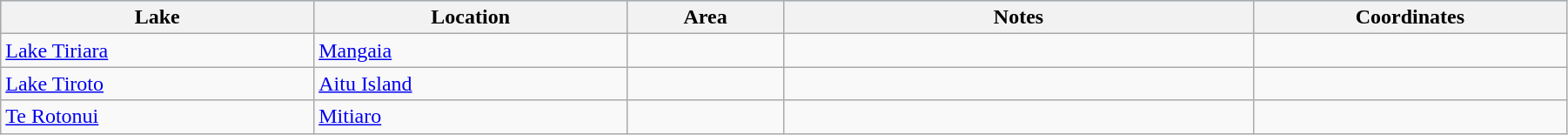<table class="wikitable sortable" width="95%">
<tr bgcolor="#99CCFF">
<th width="20%">Lake</th>
<th width="20%">Location</th>
<th width="10%;data-sort-type=number">Area</th>
<th width="30%">Notes</th>
<th width="20%">Coordinates</th>
</tr>
<tr>
<td><a href='#'>Lake Tiriara</a></td>
<td><a href='#'>Mangaia</a></td>
<td></td>
<td></td>
<td></td>
</tr>
<tr>
<td><a href='#'>Lake Tiroto</a></td>
<td><a href='#'>Aitu Island</a></td>
<td></td>
<td></td>
<td></td>
</tr>
<tr>
<td><a href='#'>Te Rotonui</a></td>
<td><a href='#'>Mitiaro</a></td>
<td></td>
<td></td>
<td></td>
</tr>
</table>
